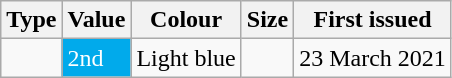<table class=wikitable>
<tr>
<th>Type</th>
<th>Value</th>
<th>Colour</th>
<th>Size</th>
<th>First issued</th>
</tr>
<tr>
<td></td>
<td style="background:#01aaeb; color:#ffffff">2nd</td>
<td>Light blue</td>
<td></td>
<td>23 March 2021</td>
</tr>
</table>
